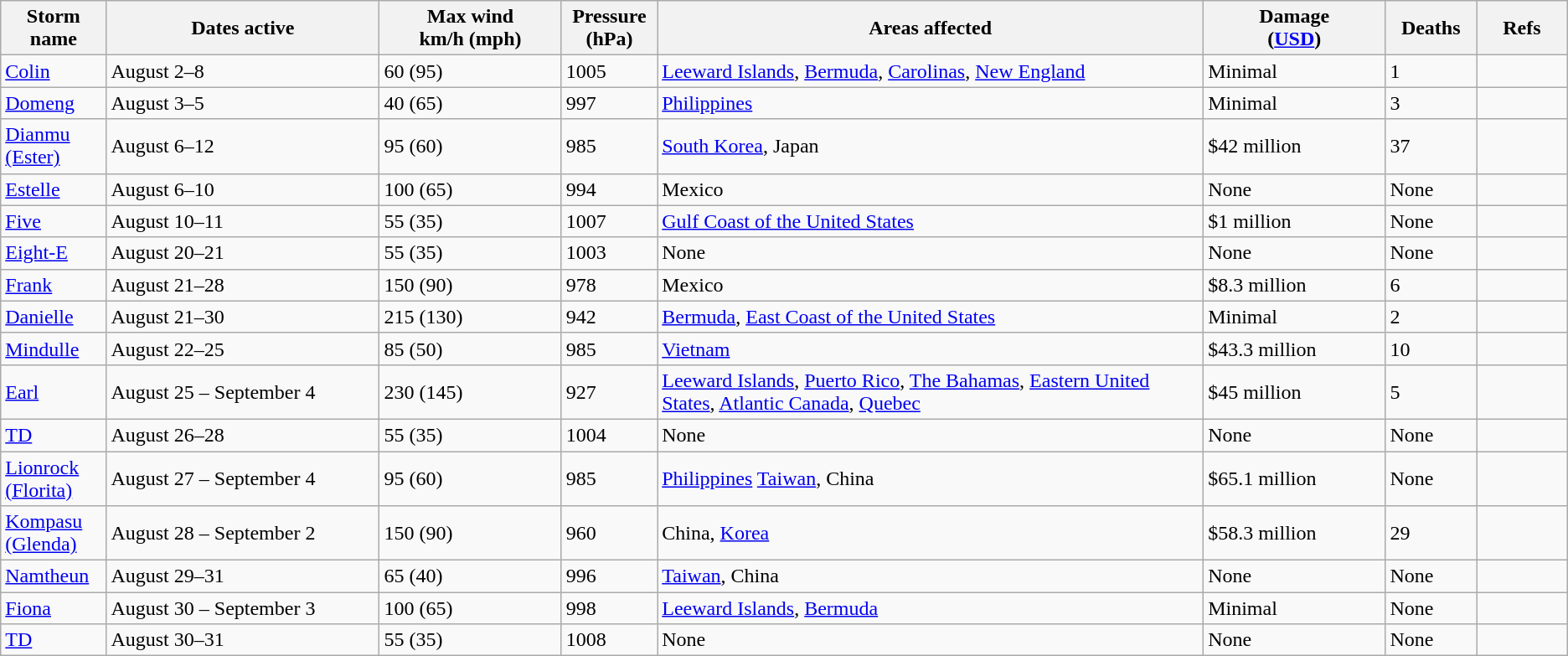<table class="wikitable sortable">
<tr>
<th width="5%">Storm name</th>
<th width="15%">Dates active</th>
<th width="10%">Max wind<br>km/h (mph)</th>
<th width="5%">Pressure<br>(hPa)</th>
<th width="30%">Areas affected</th>
<th width="10%">Damage<br>(<a href='#'>USD</a>)</th>
<th width="5%">Deaths</th>
<th width="5%">Refs</th>
</tr>
<tr>
<td><a href='#'>Colin</a></td>
<td>August 2–8</td>
<td>60 (95)</td>
<td>1005</td>
<td><a href='#'>Leeward Islands</a>, <a href='#'>Bermuda</a>, <a href='#'>Carolinas</a>, <a href='#'>New England</a></td>
<td>Minimal</td>
<td>1</td>
<td></td>
</tr>
<tr>
<td><a href='#'>Domeng</a></td>
<td>August 3–5</td>
<td>40 (65)</td>
<td>997</td>
<td><a href='#'>Philippines</a></td>
<td>Minimal</td>
<td>3</td>
<td></td>
</tr>
<tr>
<td><a href='#'>Dianmu (Ester)</a></td>
<td>August 6–12</td>
<td>95 (60)</td>
<td>985</td>
<td><a href='#'>South Korea</a>, Japan</td>
<td>$42 million</td>
<td>37</td>
<td></td>
</tr>
<tr>
<td><a href='#'>Estelle</a></td>
<td>August 6–10</td>
<td>100 (65)</td>
<td>994</td>
<td>Mexico</td>
<td>None</td>
<td>None</td>
<td></td>
</tr>
<tr>
<td><a href='#'>Five</a></td>
<td>August 10–11</td>
<td>55 (35)</td>
<td>1007</td>
<td><a href='#'>Gulf Coast of the United States</a></td>
<td>$1 million</td>
<td>None</td>
<td></td>
</tr>
<tr>
<td><a href='#'>Eight-E</a></td>
<td>August 20–21</td>
<td>55 (35)</td>
<td>1003</td>
<td>None</td>
<td>None</td>
<td>None</td>
<td></td>
</tr>
<tr>
<td><a href='#'>Frank</a></td>
<td>August 21–28</td>
<td>150 (90)</td>
<td>978</td>
<td>Mexico</td>
<td>$8.3 million</td>
<td>6</td>
<td></td>
</tr>
<tr>
<td><a href='#'>Danielle</a></td>
<td>August 21–30</td>
<td>215 (130)</td>
<td>942</td>
<td><a href='#'>Bermuda</a>, <a href='#'>East Coast of the United States</a></td>
<td>Minimal</td>
<td>2</td>
<td></td>
</tr>
<tr>
<td><a href='#'>Mindulle</a></td>
<td>August 22–25</td>
<td>85 (50)</td>
<td>985</td>
<td><a href='#'>Vietnam</a></td>
<td>$43.3 million</td>
<td>10</td>
<td></td>
</tr>
<tr>
<td><a href='#'>Earl</a></td>
<td>August 25 – September 4</td>
<td>230 (145)</td>
<td>927</td>
<td><a href='#'>Leeward Islands</a>, <a href='#'>Puerto Rico</a>, <a href='#'>The Bahamas</a>, <a href='#'>Eastern United States</a>, <a href='#'>Atlantic Canada</a>, <a href='#'>Quebec</a></td>
<td>$45 million</td>
<td>5</td>
<td></td>
</tr>
<tr>
<td><a href='#'>TD</a></td>
<td>August 26–28</td>
<td>55 (35)</td>
<td>1004</td>
<td>None</td>
<td>None</td>
<td>None</td>
<td></td>
</tr>
<tr>
<td><a href='#'>Lionrock (Florita)</a></td>
<td>August 27 – September 4</td>
<td>95 (60)</td>
<td>985</td>
<td><a href='#'>Philippines</a> <a href='#'>Taiwan</a>, China</td>
<td>$65.1 million</td>
<td>None</td>
<td></td>
</tr>
<tr>
<td><a href='#'>Kompasu (Glenda)</a></td>
<td>August 28 – September 2</td>
<td>150 (90)</td>
<td>960</td>
<td>China, <a href='#'>Korea</a></td>
<td>$58.3 million</td>
<td>29</td>
<td></td>
</tr>
<tr>
<td><a href='#'>Namtheun</a></td>
<td>August 29–31</td>
<td>65 (40)</td>
<td>996</td>
<td><a href='#'>Taiwan</a>, China</td>
<td>None</td>
<td>None</td>
<td></td>
</tr>
<tr>
<td><a href='#'>Fiona</a></td>
<td>August 30 – September 3</td>
<td>100 (65)</td>
<td>998</td>
<td><a href='#'>Leeward Islands</a>, <a href='#'>Bermuda</a></td>
<td>Minimal</td>
<td>None</td>
<td></td>
</tr>
<tr>
<td><a href='#'>TD</a></td>
<td>August 30–31</td>
<td>55 (35)</td>
<td>1008</td>
<td>None</td>
<td>None</td>
<td>None</td>
<td></td>
</tr>
</table>
